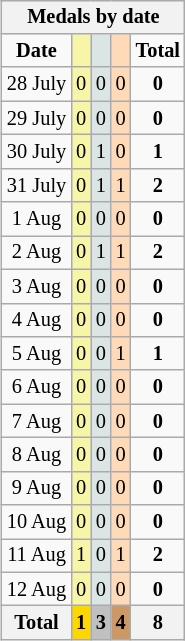<table class="wikitable" style="font-size:85%; float:right">
<tr bgcolor="#efefef">
<th colspan=6>Medals by date</th>
</tr>
<tr align=center>
<td><strong>Date</strong></td>
<td bgcolor=#f7f6a8></td>
<td bgcolor=#dce5e5></td>
<td bgcolor=#ffdab9></td>
<td><strong>Total</strong></td>
</tr>
<tr align=center>
<td>28 July</td>
<td style="background:#F7F6A8;">0</td>
<td style="background:#DCE5E5;">0</td>
<td style="background:#FFDAB9;">0</td>
<td><strong>0</strong></td>
</tr>
<tr align=center>
<td>29 July</td>
<td style="background:#F7F6A8;">0</td>
<td style="background:#DCE5E5;">0</td>
<td style="background:#FFDAB9;">0</td>
<td><strong>0</strong></td>
</tr>
<tr align=center>
<td>30 July</td>
<td style="background:#F7F6A8;">0</td>
<td style="background:#DCE5E5;">1</td>
<td style="background:#FFDAB9;">0</td>
<td><strong>1</strong></td>
</tr>
<tr align=center>
<td>31 July</td>
<td style="background:#F7F6A8;">0</td>
<td style="background:#DCE5E5;">1</td>
<td style="background:#FFDAB9;">1</td>
<td><strong>2</strong></td>
</tr>
<tr align=center>
<td>1 Aug</td>
<td style="background:#F7F6A8;">0</td>
<td style="background:#DCE5E5;">0</td>
<td style="background:#FFDAB9;">0</td>
<td><strong>0</strong></td>
</tr>
<tr align=center>
<td>2 Aug</td>
<td style="background:#F7F6A8;">0</td>
<td style="background:#DCE5E5;">1</td>
<td style="background:#FFDAB9;">1</td>
<td><strong>2</strong></td>
</tr>
<tr align=center>
<td>3 Aug</td>
<td style="background:#F7F6A8;">0</td>
<td style="background:#DCE5E5;">0</td>
<td style="background:#FFDAB9;">0</td>
<td><strong>0</strong></td>
</tr>
<tr align=center>
<td>4 Aug</td>
<td style="background:#F7F6A8;">0</td>
<td style="background:#DCE5E5;">0</td>
<td style="background:#FFDAB9;">0</td>
<td><strong>0</strong></td>
</tr>
<tr align=center>
<td>5 Aug</td>
<td style="background:#F7F6A8;">0</td>
<td style="background:#DCE5E5;">0</td>
<td style="background:#FFDAB9;">1</td>
<td><strong>1</strong></td>
</tr>
<tr align=center>
<td>6 Aug</td>
<td style="background:#F7F6A8;">0</td>
<td style="background:#DCE5E5;">0</td>
<td style="background:#FFDAB9;">0</td>
<td><strong>0</strong></td>
</tr>
<tr align=center>
<td>7 Aug</td>
<td style="background:#F7F6A8;">0</td>
<td style="background:#DCE5E5;">0</td>
<td style="background:#FFDAB9;">0</td>
<td><strong>0</strong></td>
</tr>
<tr align=center>
<td>8 Aug</td>
<td style="background:#F7F6A8;">0</td>
<td style="background:#DCE5E5;">0</td>
<td style="background:#FFDAB9;">0</td>
<td><strong>0</strong></td>
</tr>
<tr align=center>
<td>9 Aug</td>
<td style="background:#F7F6A8;">0</td>
<td style="background:#DCE5E5;">0</td>
<td style="background:#FFDAB9;">0</td>
<td><strong>0</strong></td>
</tr>
<tr align=center>
<td>10 Aug</td>
<td style="background:#F7F6A8;">0</td>
<td style="background:#DCE5E5;">0</td>
<td style="background:#FFDAB9;">0</td>
<td><strong>0</strong></td>
</tr>
<tr align=center>
<td>11 Aug</td>
<td style="background:#F7F6A8;">1</td>
<td style="background:#DCE5E5;">0</td>
<td style="background:#FFDAB9;">1</td>
<td><strong>2</strong></td>
</tr>
<tr align=center>
<td>12 Aug</td>
<td style="background:#F7F6A8;">0</td>
<td style="background:#DCE5E5;">0</td>
<td style="background:#FFDAB9;">0</td>
<td><strong>0</strong></td>
</tr>
<tr align=center>
<th>Total</th>
<th style="background:gold;">1</th>
<th style="background:silver;">3</th>
<th style="background:#c96;">4</th>
<th>8</th>
</tr>
</table>
